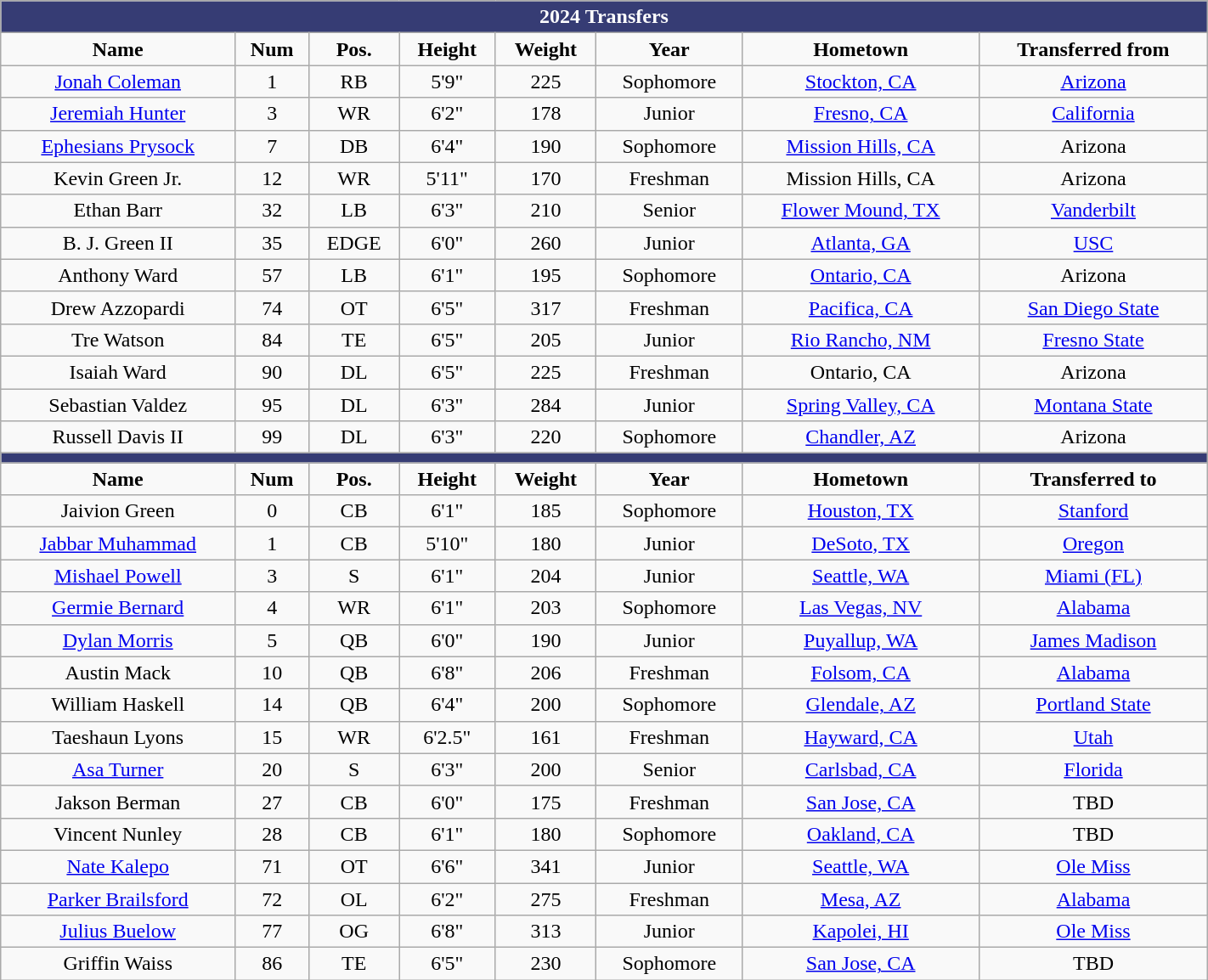<table style="width:75%; text-align:center;" class="wikitable">
<tr style="font-weight:bold; background:#363C74; color:white;">
<td colspan=8>2024 Transfers</td>
</tr>
<tr style="font-weight:bold;">
<td>Name</td>
<td>Num</td>
<td>Pos.</td>
<td>Height</td>
<td>Weight</td>
<td>Year</td>
<td>Hometown</td>
<td>Transferred from</td>
</tr>
<tr>
<td><a href='#'>Jonah Coleman</a></td>
<td>1</td>
<td>RB</td>
<td>5'9"</td>
<td>225</td>
<td>Sophomore</td>
<td><a href='#'>Stockton, CA</a></td>
<td><a href='#'>Arizona</a></td>
</tr>
<tr>
<td><a href='#'>Jeremiah Hunter</a></td>
<td>3</td>
<td>WR</td>
<td>6'2"</td>
<td>178</td>
<td>Junior</td>
<td><a href='#'>Fresno, CA</a></td>
<td><a href='#'>California</a></td>
</tr>
<tr>
<td><a href='#'>Ephesians Prysock</a></td>
<td>7</td>
<td>DB</td>
<td>6'4"</td>
<td>190</td>
<td>Sophomore</td>
<td><a href='#'>Mission Hills, CA</a></td>
<td>Arizona</td>
</tr>
<tr>
<td>Kevin Green Jr.</td>
<td>12</td>
<td>WR</td>
<td>5'11"</td>
<td>170</td>
<td> Freshman</td>
<td>Mission Hills, CA</td>
<td>Arizona</td>
</tr>
<tr>
<td>Ethan Barr</td>
<td>32</td>
<td>LB</td>
<td>6'3"</td>
<td>210</td>
<td>Senior</td>
<td><a href='#'>Flower Mound, TX</a></td>
<td><a href='#'>Vanderbilt</a></td>
</tr>
<tr>
<td>B. J. Green II</td>
<td>35</td>
<td>EDGE</td>
<td>6'0"</td>
<td>260</td>
<td>Junior</td>
<td><a href='#'>Atlanta, GA</a></td>
<td><a href='#'>USC</a></td>
</tr>
<tr>
<td>Anthony Ward</td>
<td>57</td>
<td>LB</td>
<td>6'1"</td>
<td>195</td>
<td>Sophomore</td>
<td><a href='#'>Ontario, CA</a></td>
<td>Arizona</td>
</tr>
<tr>
<td>Drew Azzopardi</td>
<td>74</td>
<td>OT</td>
<td>6'5"</td>
<td>317</td>
<td> Freshman</td>
<td><a href='#'>Pacifica, CA</a></td>
<td><a href='#'>San Diego State</a></td>
</tr>
<tr>
<td>Tre Watson</td>
<td>84</td>
<td>TE</td>
<td>6'5"</td>
<td>205</td>
<td>Junior</td>
<td><a href='#'>Rio Rancho, NM</a></td>
<td><a href='#'>Fresno State</a></td>
</tr>
<tr>
<td>Isaiah Ward</td>
<td>90</td>
<td>DL</td>
<td>6'5"</td>
<td>225</td>
<td> Freshman</td>
<td>Ontario, CA</td>
<td>Arizona</td>
</tr>
<tr>
<td>Sebastian Valdez</td>
<td>95</td>
<td>DL</td>
<td>6'3"</td>
<td>284</td>
<td>Junior</td>
<td><a href='#'>Spring Valley, CA</a></td>
<td><a href='#'>Montana State</a></td>
</tr>
<tr>
<td>Russell Davis II</td>
<td>99</td>
<td>DL</td>
<td>6'3"</td>
<td>220</td>
<td>Sophomore</td>
<td><a href='#'>Chandler, AZ</a></td>
<td>Arizona</td>
</tr>
<tr>
</tr>
<tr style="font-weight:bold; background:#363C74; color:white;">
<td colspan=8></td>
</tr>
<tr style="font-weight:bold;">
<td>Name</td>
<td>Num</td>
<td>Pos.</td>
<td>Height</td>
<td>Weight</td>
<td>Year</td>
<td>Hometown</td>
<td>Transferred to</td>
</tr>
<tr>
<td>Jaivion Green</td>
<td>0</td>
<td>CB</td>
<td>6'1"</td>
<td>185</td>
<td>Sophomore</td>
<td><a href='#'>Houston, TX</a></td>
<td><a href='#'>Stanford</a></td>
</tr>
<tr>
<td><a href='#'>Jabbar Muhammad</a></td>
<td>1</td>
<td>CB</td>
<td>5'10"</td>
<td>180</td>
<td>Junior</td>
<td><a href='#'>DeSoto, TX</a></td>
<td><a href='#'>Oregon</a></td>
</tr>
<tr>
<td><a href='#'>Mishael Powell</a></td>
<td>3</td>
<td>S</td>
<td>6'1"</td>
<td>204</td>
<td> Junior</td>
<td><a href='#'>Seattle, WA</a></td>
<td><a href='#'>Miami (FL)</a></td>
</tr>
<tr>
<td><a href='#'>Germie Bernard</a></td>
<td>4</td>
<td>WR</td>
<td>6'1"</td>
<td>203</td>
<td>Sophomore</td>
<td><a href='#'>Las Vegas, NV</a></td>
<td><a href='#'>Alabama</a></td>
</tr>
<tr>
<td><a href='#'>Dylan Morris</a></td>
<td>5</td>
<td>QB</td>
<td>6'0"</td>
<td>190</td>
<td> Junior</td>
<td><a href='#'>Puyallup, WA</a></td>
<td><a href='#'>James Madison</a></td>
</tr>
<tr>
<td>Austin Mack</td>
<td>10</td>
<td>QB</td>
<td>6'8"</td>
<td>206</td>
<td>Freshman</td>
<td><a href='#'>Folsom, CA</a></td>
<td><a href='#'>Alabama</a></td>
</tr>
<tr>
<td>William Haskell</td>
<td>14</td>
<td>QB</td>
<td>6'4"</td>
<td>200</td>
<td> Sophomore</td>
<td><a href='#'>Glendale, AZ</a></td>
<td><a href='#'>Portland State</a></td>
</tr>
<tr>
<td>Taeshaun Lyons</td>
<td>15</td>
<td>WR</td>
<td>6'2.5"</td>
<td>161</td>
<td>Freshman</td>
<td><a href='#'>Hayward, CA</a></td>
<td><a href='#'>Utah</a></td>
</tr>
<tr>
<td><a href='#'>Asa Turner</a></td>
<td>20</td>
<td>S</td>
<td>6'3"</td>
<td>200</td>
<td>Senior</td>
<td><a href='#'>Carlsbad, CA</a></td>
<td><a href='#'>Florida</a></td>
</tr>
<tr>
<td>Jakson Berman</td>
<td>27</td>
<td>CB</td>
<td>6'0"</td>
<td>175</td>
<td> Freshman</td>
<td><a href='#'>San Jose, CA</a></td>
<td>TBD</td>
</tr>
<tr>
<td>Vincent Nunley</td>
<td>28</td>
<td>CB</td>
<td>6'1"</td>
<td>180</td>
<td> Sophomore</td>
<td><a href='#'>Oakland, CA</a></td>
<td>TBD</td>
</tr>
<tr>
<td><a href='#'>Nate Kalepo</a></td>
<td>71</td>
<td>OT</td>
<td>6'6"</td>
<td>341</td>
<td> Junior</td>
<td><a href='#'>Seattle, WA</a></td>
<td><a href='#'>Ole Miss</a></td>
</tr>
<tr>
<td><a href='#'>Parker Brailsford</a></td>
<td>72</td>
<td>OL</td>
<td>6'2"</td>
<td>275</td>
<td> Freshman</td>
<td><a href='#'>Mesa, AZ</a></td>
<td><a href='#'>Alabama</a></td>
</tr>
<tr>
<td><a href='#'>Julius Buelow</a></td>
<td>77</td>
<td>OG</td>
<td>6'8"</td>
<td>313</td>
<td> Junior</td>
<td><a href='#'>Kapolei, HI</a></td>
<td><a href='#'>Ole Miss</a></td>
</tr>
<tr>
<td>Griffin Waiss</td>
<td>86</td>
<td>TE</td>
<td>6'5"</td>
<td>230</td>
<td> Sophomore</td>
<td><a href='#'>San Jose, CA</a></td>
<td>TBD</td>
</tr>
</table>
